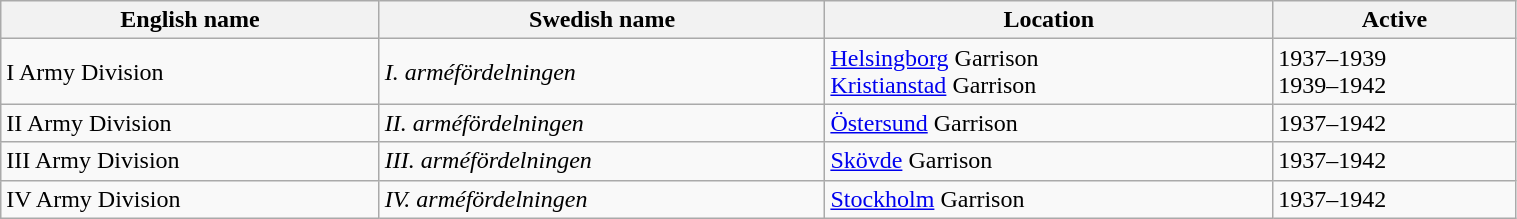<table class="wikitable" width=80% |>
<tr>
<th>English name</th>
<th>Swedish name</th>
<th>Location</th>
<th>Active</th>
</tr>
<tr>
<td>I Army Division</td>
<td><em>I. arméfördelningen</em></td>
<td><a href='#'>Helsingborg</a> Garrison<br><a href='#'>Kristianstad</a> Garrison</td>
<td>1937–1939<br>1939–1942</td>
</tr>
<tr>
<td>II Army Division</td>
<td><em>II. arméfördelningen</em></td>
<td><a href='#'>Östersund</a> Garrison</td>
<td>1937–1942</td>
</tr>
<tr>
<td>III Army Division</td>
<td><em>III. arméfördelningen</em></td>
<td><a href='#'>Skövde</a> Garrison</td>
<td>1937–1942</td>
</tr>
<tr>
<td>IV Army Division</td>
<td><em>IV. arméfördelningen</em></td>
<td><a href='#'>Stockholm</a> Garrison</td>
<td>1937–1942</td>
</tr>
</table>
